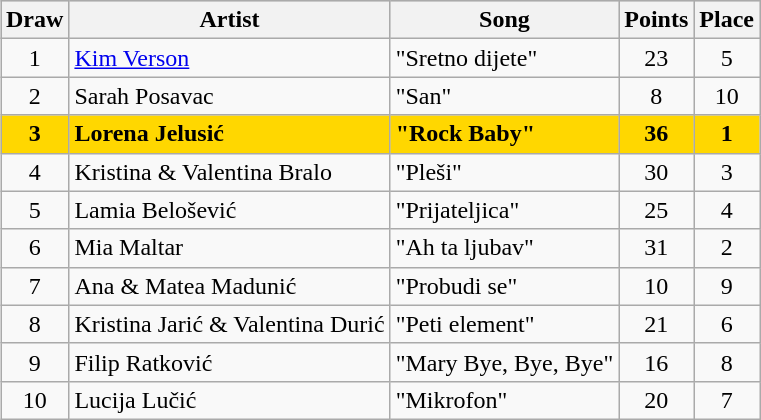<table class="sortable wikitable" style="margin: 1em auto 1em auto; text-align:center">
<tr bgcolor="#CCCCCC">
<th>Draw</th>
<th>Artist</th>
<th>Song</th>
<th>Points</th>
<th>Place</th>
</tr>
<tr>
<td>1</td>
<td align="left"><a href='#'>Kim Verson</a></td>
<td align="left">"Sretno dijete"</td>
<td>23</td>
<td>5</td>
</tr>
<tr>
<td>2</td>
<td align=left>Sarah Posavac</td>
<td align=left>"San"</td>
<td>8</td>
<td>10</td>
</tr>
<tr style="font-weight:bold; background:gold;">
<td>3</td>
<td align="left">Lorena Jelusić</td>
<td align="left">"Rock Baby"</td>
<td>36</td>
<td>1</td>
</tr>
<tr>
<td>4</td>
<td align="left">Kristina & Valentina Bralo</td>
<td align="left">"Pleši"</td>
<td>30</td>
<td>3</td>
</tr>
<tr>
<td>5</td>
<td align="left">Lamia Belošević</td>
<td align="left">"Prijateljica"</td>
<td>25</td>
<td>4</td>
</tr>
<tr>
<td>6</td>
<td align="left">Mia Maltar</td>
<td align="left">"Ah ta ljubav"</td>
<td>31</td>
<td>2</td>
</tr>
<tr>
<td>7</td>
<td align="left">Ana & Matea Madunić</td>
<td align="left">"Probudi se"</td>
<td>10</td>
<td>9</td>
</tr>
<tr>
<td>8</td>
<td align="left">Kristina Jarić & Valentina Durić</td>
<td align="left">"Peti element"</td>
<td>21</td>
<td>6</td>
</tr>
<tr>
<td>9</td>
<td align="left">Filip Ratković</td>
<td align="left">"Mary Bye, Bye, Bye"</td>
<td>16</td>
<td>8</td>
</tr>
<tr>
<td>10</td>
<td align="left">Lucija Lučić</td>
<td align="left">"Mikrofon"</td>
<td>20</td>
<td>7</td>
</tr>
</table>
